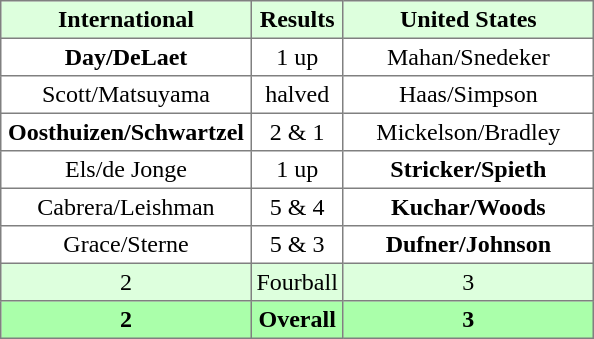<table border="1" cellpadding="3" style="border-collapse:collapse; text-align:center;">
<tr style="background:#ddffdd;">
<th width=160>International</th>
<th>Results</th>
<th width=160>United States</th>
</tr>
<tr>
<td><strong>Day/DeLaet</strong></td>
<td>1 up</td>
<td>Mahan/Snedeker</td>
</tr>
<tr>
<td>Scott/Matsuyama</td>
<td>halved</td>
<td>Haas/Simpson</td>
</tr>
<tr>
<td><strong>Oosthuizen/Schwartzel</strong></td>
<td>2 & 1</td>
<td>Mickelson/Bradley</td>
</tr>
<tr>
<td>Els/de Jonge</td>
<td>1 up</td>
<td><strong>Stricker/Spieth</strong></td>
</tr>
<tr>
<td>Cabrera/Leishman</td>
<td>5 & 4</td>
<td><strong>Kuchar/Woods</strong></td>
</tr>
<tr>
<td>Grace/Sterne</td>
<td>5 & 3</td>
<td><strong>Dufner/Johnson</strong></td>
</tr>
<tr style="background:#ddffdd;">
<td>2</td>
<td>Fourball</td>
<td>3</td>
</tr>
<tr style="background:#aaffaa;">
<th>2</th>
<th>Overall</th>
<th>3</th>
</tr>
</table>
